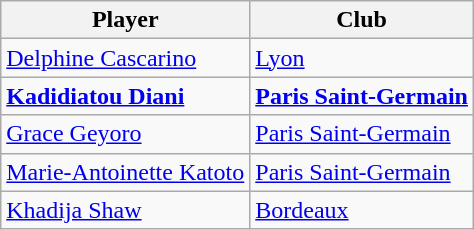<table class="wikitable">
<tr>
<th>Player</th>
<th>Club</th>
</tr>
<tr>
<td> <a href='#'>Delphine Cascarino</a></td>
<td><a href='#'>Lyon</a></td>
</tr>
<tr>
<td> <strong><a href='#'>Kadidiatou Diani</a></strong></td>
<td><strong><a href='#'>Paris Saint-Germain</a></strong></td>
</tr>
<tr>
<td> <a href='#'>Grace Geyoro</a></td>
<td><a href='#'>Paris Saint-Germain</a></td>
</tr>
<tr>
<td> <a href='#'>Marie-Antoinette Katoto</a></td>
<td><a href='#'>Paris Saint-Germain</a></td>
</tr>
<tr>
<td> <a href='#'>Khadija Shaw</a></td>
<td><a href='#'>Bordeaux</a></td>
</tr>
</table>
